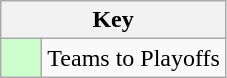<table class="wikitable" style="text-align: center;">
<tr>
<th colspan=2>Key</th>
</tr>
<tr>
<td style="background:#ccffcc; width:20px;"></td>
<td align=left>Teams to Playoffs</td>
</tr>
</table>
